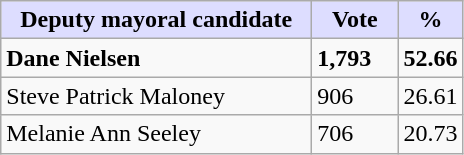<table class="wikitable">
<tr>
<th style="background:#ddf; width:200px;">Deputy mayoral candidate</th>
<th style="background:#ddf; width:50px;">Vote</th>
<th style="background:#ddf; width:30px;">%</th>
</tr>
<tr>
<td><strong>Dane Nielsen</strong></td>
<td><strong>1,793</strong></td>
<td><strong>52.66</strong></td>
</tr>
<tr>
<td>Steve Patrick Maloney</td>
<td>906</td>
<td>26.61</td>
</tr>
<tr>
<td>Melanie Ann Seeley</td>
<td>706</td>
<td>20.73</td>
</tr>
</table>
